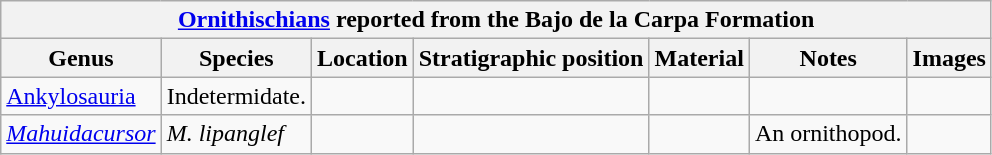<table class="wikitable" align="center">
<tr>
<th colspan="7" align="center"><strong><a href='#'>Ornithischians</a> reported from the Bajo de la Carpa Formation</strong></th>
</tr>
<tr>
<th>Genus</th>
<th>Species</th>
<th>Location</th>
<th>Stratigraphic position</th>
<th>Material</th>
<th>Notes</th>
<th>Images</th>
</tr>
<tr>
<td><a href='#'>Ankylosauria</a></td>
<td>Indetermidate.</td>
<td></td>
<td></td>
<td></td>
<td></td>
<td></td>
</tr>
<tr>
<td><em><a href='#'>Mahuidacursor</a></em></td>
<td><em>M. lipanglef</em></td>
<td></td>
<td></td>
<td></td>
<td>An ornithopod.</td>
<td></td>
</tr>
</table>
